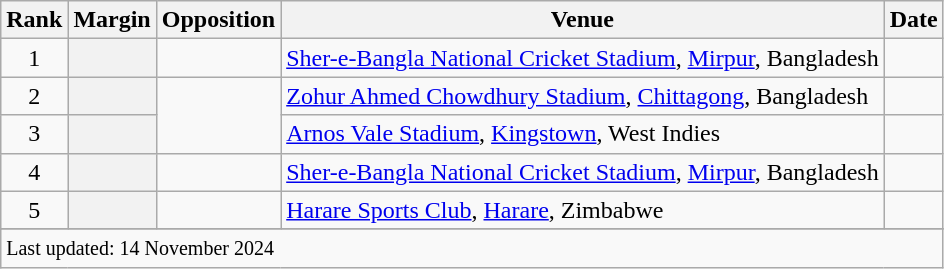<table class="wikitable plainrowheaders sortable">
<tr>
<th scope=col>Rank</th>
<th scope=col>Margin</th>
<th scope=col>Opposition</th>
<th scope=col>Venue</th>
<th scope=col>Date</th>
</tr>
<tr>
<td align=center>1</td>
<th scope=row style=text-align:center;></th>
<td></td>
<td><a href='#'>Sher-e-Bangla National Cricket Stadium</a>, <a href='#'>Mirpur</a>, Bangladesh</td>
<td></td>
</tr>
<tr>
<td align=center>2</td>
<th scope=row style=text-align:center;></th>
<td rowspan=2></td>
<td><a href='#'>Zohur Ahmed Chowdhury Stadium</a>, <a href='#'>Chittagong</a>, Bangladesh</td>
<td></td>
</tr>
<tr>
<td align=center>3</td>
<th scope=row style=text-align:center;></th>
<td><a href='#'>Arnos Vale Stadium</a>, <a href='#'>Kingstown</a>, West Indies</td>
<td></td>
</tr>
<tr>
<td align=center>4</td>
<th scope=row style=text-align:center;></th>
<td></td>
<td><a href='#'>Sher-e-Bangla National Cricket Stadium</a>, <a href='#'>Mirpur</a>, Bangladesh</td>
<td></td>
</tr>
<tr>
<td align=center>5</td>
<th scope=row style=text-align:center;></th>
<td></td>
<td><a href='#'>Harare Sports Club</a>, <a href='#'>Harare</a>, Zimbabwe</td>
<td></td>
</tr>
<tr>
</tr>
<tr class=sortbottom>
<td colspan=5><small>Last updated: 14 November 2024</small></td>
</tr>
</table>
